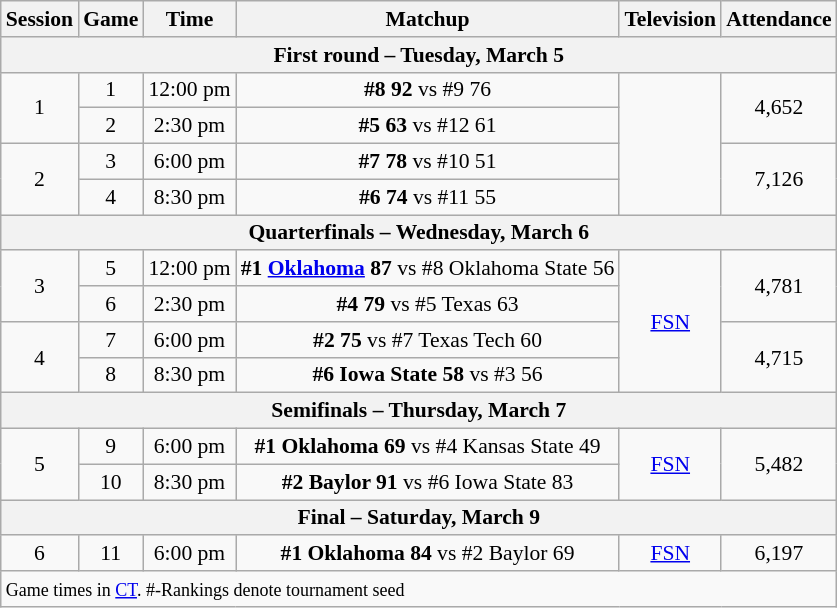<table class="wikitable" style="white-space:nowrap; font-size:90%;text-align:center">
<tr>
<th>Session</th>
<th>Game</th>
<th>Time</th>
<th>Matchup</th>
<th>Television</th>
<th>Attendance</th>
</tr>
<tr>
<th colspan=6>First round – Tuesday, March 5</th>
</tr>
<tr>
<td rowspan=2>1</td>
<td>1</td>
<td>12:00 pm</td>
<td><strong>#8  92</strong> vs #9  76</td>
<td rowspan=4></td>
<td rowspan=2>4,652</td>
</tr>
<tr>
<td>2</td>
<td>2:30 pm</td>
<td><strong>#5  63</strong> vs #12  61</td>
</tr>
<tr>
<td rowspan=2>2</td>
<td>3</td>
<td>6:00 pm</td>
<td><strong>#7  78</strong> vs #10  51</td>
<td rowspan=2>7,126</td>
</tr>
<tr>
<td>4</td>
<td>8:30 pm</td>
<td><strong>#6  74</strong> vs #11  55</td>
</tr>
<tr>
<th colspan=6>Quarterfinals – Wednesday, March 6</th>
</tr>
<tr>
<td rowspan=2>3</td>
<td>5</td>
<td>12:00 pm</td>
<td><strong>#1 <a href='#'>Oklahoma</a> 87</strong> vs #8 Oklahoma State 56</td>
<td rowspan=4><a href='#'>FSN</a></td>
<td rowspan=2>4,781</td>
</tr>
<tr>
<td>6</td>
<td>2:30 pm</td>
<td><strong>#4  79</strong> vs #5 Texas 63</td>
</tr>
<tr>
<td rowspan=2>4</td>
<td>7</td>
<td>6:00 pm</td>
<td><strong>#2  75</strong> vs #7 Texas Tech 60</td>
<td rowspan=2>4,715</td>
</tr>
<tr>
<td>8</td>
<td>8:30 pm</td>
<td><strong>#6 Iowa State 58</strong> vs #3  56</td>
</tr>
<tr>
<th colspan=6>Semifinals – Thursday, March 7</th>
</tr>
<tr>
<td rowspan=2>5</td>
<td>9</td>
<td>6:00 pm</td>
<td><strong>#1 Oklahoma 69</strong> vs #4 Kansas State 49</td>
<td rowspan=2><a href='#'>FSN</a></td>
<td rowspan=2>5,482</td>
</tr>
<tr>
<td>10</td>
<td>8:30 pm</td>
<td><strong>#2 Baylor 91</strong> vs #6 Iowa State 83</td>
</tr>
<tr>
<th colspan=6>Final – Saturday, March 9</th>
</tr>
<tr>
<td>6</td>
<td>11</td>
<td>6:00 pm</td>
<td><strong>#1 Oklahoma 84</strong> vs #2 Baylor 69</td>
<td><a href='#'>FSN</a></td>
<td>6,197</td>
</tr>
<tr align=left>
<td colspan=6><small>Game times in <a href='#'>CT</a>. #-Rankings denote tournament seed</small></td>
</tr>
</table>
